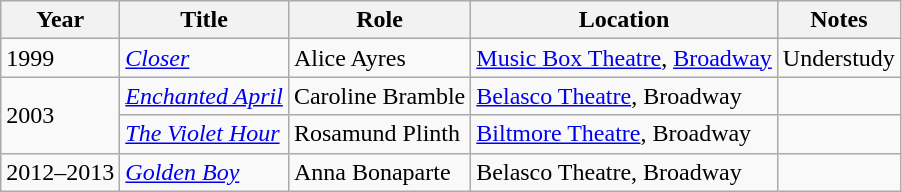<table class="wikitable sortable">
<tr>
<th>Year</th>
<th>Title</th>
<th>Role</th>
<th>Location</th>
<th class="unsortable">Notes</th>
</tr>
<tr>
<td>1999</td>
<td><em><a href='#'>Closer</a></em></td>
<td>Alice Ayres</td>
<td><a href='#'>Music Box Theatre</a>, <a href='#'>Broadway</a></td>
<td>Understudy</td>
</tr>
<tr>
<td rowspan=2>2003</td>
<td><em><a href='#'>Enchanted April</a></em></td>
<td>Caroline Bramble</td>
<td><a href='#'>Belasco Theatre</a>, Broadway</td>
<td></td>
</tr>
<tr>
<td><em><a href='#'>The Violet Hour</a></em></td>
<td>Rosamund Plinth</td>
<td><a href='#'>Biltmore Theatre</a>, Broadway</td>
<td></td>
</tr>
<tr>
<td>2012–2013</td>
<td><em><a href='#'>Golden Boy</a></em></td>
<td>Anna Bonaparte</td>
<td>Belasco Theatre, Broadway</td>
<td></td>
</tr>
</table>
